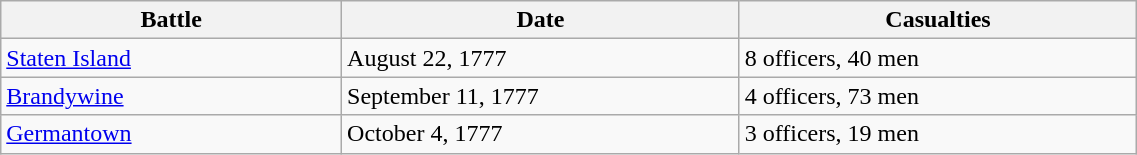<table class="wikitable" width=60%>
<tr valign="top">
<th width=30%; align= center>Battle</th>
<th width=35%; align= center>Date</th>
<th width=35%; align= center>Casualties</th>
</tr>
<tr>
<td><a href='#'>Staten Island</a></td>
<td>August 22, 1777</td>
<td>8 officers, 40 men</td>
</tr>
<tr>
<td><a href='#'>Brandywine</a></td>
<td>September 11, 1777</td>
<td>4 officers, 73 men</td>
</tr>
<tr>
<td><a href='#'>Germantown</a></td>
<td>October 4, 1777</td>
<td>3 officers, 19 men</td>
</tr>
</table>
